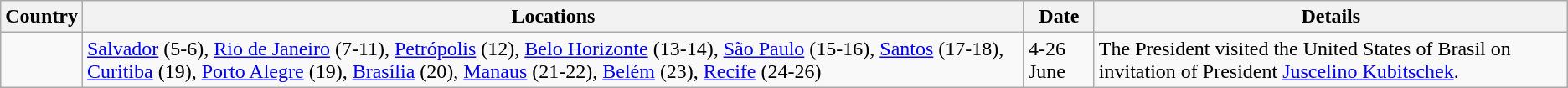<table class="wikitable">
<tr>
<th>Country</th>
<th>Locations</th>
<th>Date</th>
<th>Details</th>
</tr>
<tr>
<td></td>
<td><a href='#'>Salvador</a> (5-6), <a href='#'>Rio de Janeiro</a> (7-11), <a href='#'>Petrópolis</a> (12), <a href='#'>Belo Horizonte</a> (13-14), <a href='#'>São Paulo</a> (15-16), <a href='#'>Santos</a> (17-18), <a href='#'>Curitiba</a> (19), <a href='#'>Porto Alegre</a> (19), <a href='#'>Brasília</a> (20), <a href='#'>Manaus</a> (21-22), <a href='#'>Belém</a> (23), <a href='#'>Recife</a> (24-26)</td>
<td>4-26 June</td>
<td>The President visited the United States of Brasil on invitation of President <a href='#'>Juscelino Kubitschek</a>.</td>
</tr>
</table>
